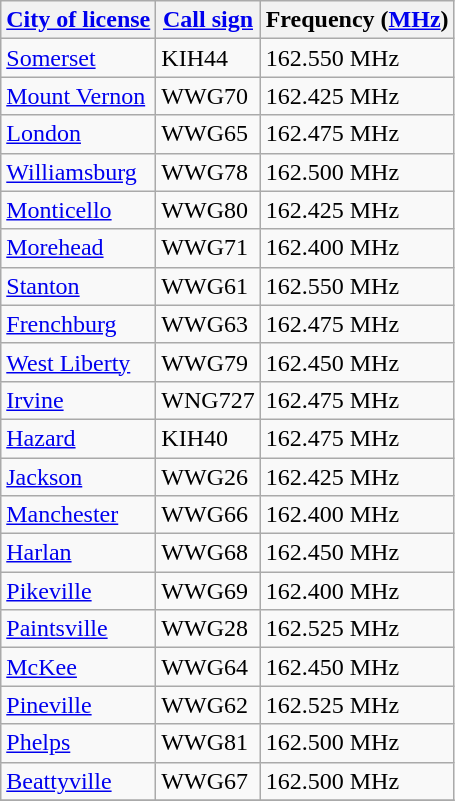<table class="wikitable sortable collapsible">
<tr>
<th><a href='#'>City of license</a></th>
<th><a href='#'>Call sign</a></th>
<th>Frequency (<a href='#'>MHz</a>)</th>
</tr>
<tr>
<td><a href='#'>Somerset</a></td>
<td>KIH44</td>
<td>162.550 MHz</td>
</tr>
<tr>
<td><a href='#'>Mount Vernon</a></td>
<td>WWG70</td>
<td>162.425 MHz</td>
</tr>
<tr>
<td><a href='#'>London</a></td>
<td>WWG65</td>
<td>162.475 MHz</td>
</tr>
<tr>
<td><a href='#'>Williamsburg</a></td>
<td>WWG78</td>
<td>162.500 MHz</td>
</tr>
<tr>
<td><a href='#'>Monticello</a></td>
<td>WWG80</td>
<td>162.425 MHz</td>
</tr>
<tr>
<td><a href='#'>Morehead</a></td>
<td>WWG71</td>
<td>162.400 MHz</td>
</tr>
<tr>
<td><a href='#'>Stanton</a></td>
<td>WWG61</td>
<td>162.550 MHz</td>
</tr>
<tr>
<td><a href='#'>Frenchburg</a></td>
<td>WWG63</td>
<td>162.475 MHz</td>
</tr>
<tr>
<td><a href='#'>West Liberty</a></td>
<td>WWG79</td>
<td>162.450 MHz</td>
</tr>
<tr>
<td><a href='#'>Irvine</a></td>
<td>WNG727</td>
<td>162.475 MHz</td>
</tr>
<tr>
<td><a href='#'>Hazard</a></td>
<td>KIH40</td>
<td>162.475 MHz</td>
</tr>
<tr>
<td><a href='#'>Jackson</a></td>
<td>WWG26</td>
<td>162.425 MHz</td>
</tr>
<tr>
<td><a href='#'>Manchester</a></td>
<td>WWG66</td>
<td>162.400 MHz</td>
</tr>
<tr>
<td><a href='#'>Harlan</a></td>
<td>WWG68</td>
<td>162.450 MHz</td>
</tr>
<tr>
<td><a href='#'>Pikeville</a></td>
<td>WWG69</td>
<td>162.400 MHz</td>
</tr>
<tr>
<td><a href='#'>Paintsville</a></td>
<td>WWG28</td>
<td>162.525 MHz</td>
</tr>
<tr>
<td><a href='#'>McKee</a></td>
<td>WWG64</td>
<td>162.450 MHz</td>
</tr>
<tr>
<td><a href='#'>Pineville</a></td>
<td>WWG62</td>
<td>162.525 MHz</td>
</tr>
<tr>
<td><a href='#'>Phelps</a></td>
<td>WWG81</td>
<td>162.500 MHz</td>
</tr>
<tr>
<td><a href='#'>Beattyville</a></td>
<td>WWG67</td>
<td>162.500 MHz</td>
</tr>
<tr>
</tr>
</table>
